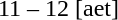<table style="text-align:center">
<tr>
<th width=200></th>
<th width=100></th>
<th width=200></th>
</tr>
<tr>
<td align=right></td>
<td>11 – 12 [aet]</td>
<td align=left><strong></strong></td>
</tr>
</table>
